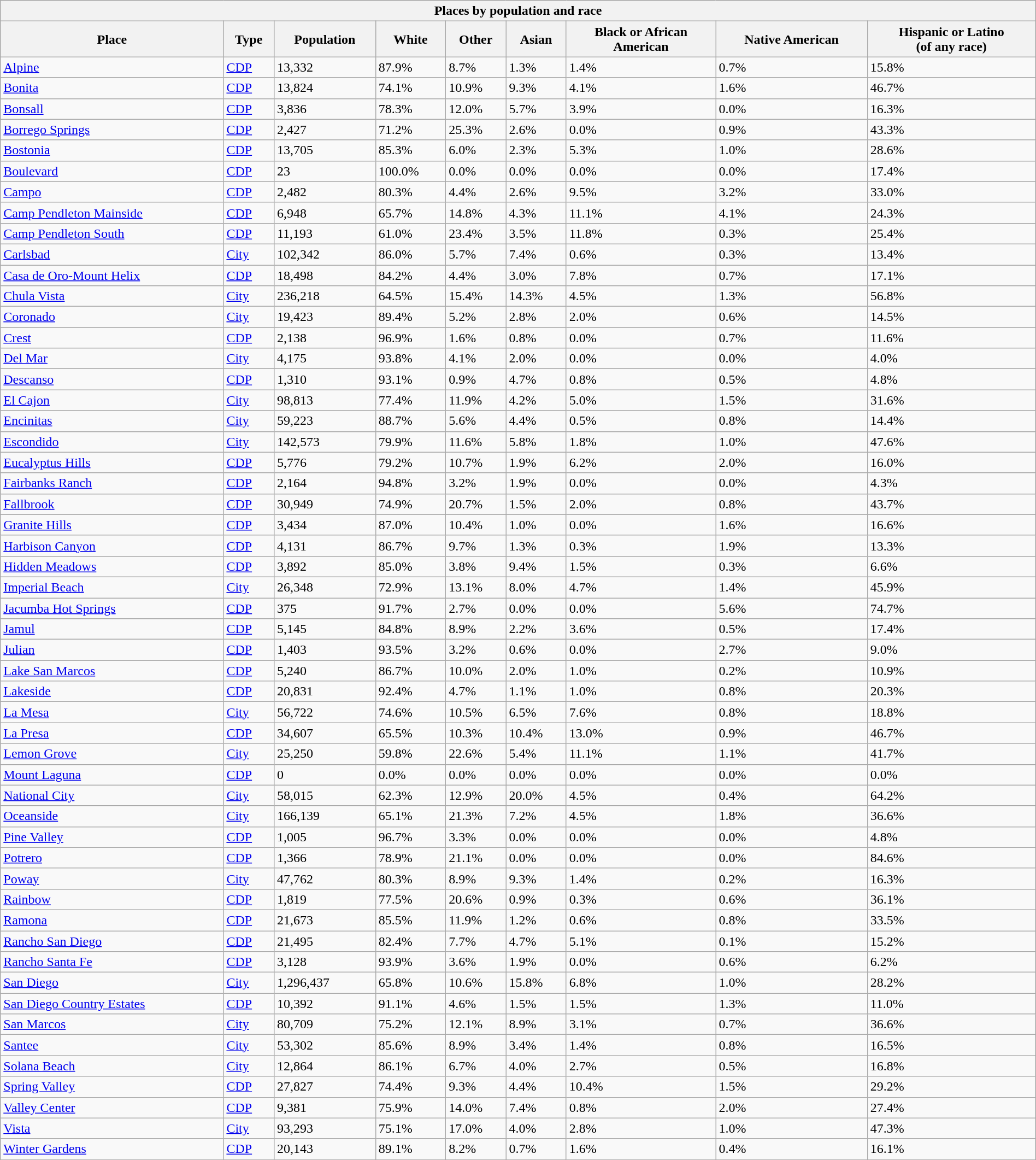<table class="wikitable collapsible collapsed sortable" style="width: 100%;">
<tr>
<th colspan=9>Places by population and race</th>
</tr>
<tr>
<th>Place</th>
<th>Type</th>
<th data-sort-type="number">Population</th>
<th data-sort-type="number">White</th>
<th data-sort-type="number">Other<br></th>
<th data-sort-type="number">Asian</th>
<th data-sort-type="number">Black or African<br>American</th>
<th data-sort-type="number">Native American<br></th>
<th data-sort-type="number">Hispanic or Latino<br>(of any race)</th>
</tr>
<tr>
<td><a href='#'>Alpine</a></td>
<td><a href='#'>CDP</a></td>
<td>13,332</td>
<td>87.9%</td>
<td>8.7%</td>
<td>1.3%</td>
<td>1.4%</td>
<td>0.7%</td>
<td>15.8%</td>
</tr>
<tr>
<td><a href='#'>Bonita</a></td>
<td><a href='#'>CDP</a></td>
<td>13,824</td>
<td>74.1%</td>
<td>10.9%</td>
<td>9.3%</td>
<td>4.1%</td>
<td>1.6%</td>
<td>46.7%</td>
</tr>
<tr>
<td><a href='#'>Bonsall</a></td>
<td><a href='#'>CDP</a></td>
<td>3,836</td>
<td>78.3%</td>
<td>12.0%</td>
<td>5.7%</td>
<td>3.9%</td>
<td>0.0%</td>
<td>16.3%</td>
</tr>
<tr>
<td><a href='#'>Borrego Springs</a></td>
<td><a href='#'>CDP</a></td>
<td>2,427</td>
<td>71.2%</td>
<td>25.3%</td>
<td>2.6%</td>
<td>0.0%</td>
<td>0.9%</td>
<td>43.3%</td>
</tr>
<tr>
<td><a href='#'>Bostonia</a></td>
<td><a href='#'>CDP</a></td>
<td>13,705</td>
<td>85.3%</td>
<td>6.0%</td>
<td>2.3%</td>
<td>5.3%</td>
<td>1.0%</td>
<td>28.6%</td>
</tr>
<tr>
<td><a href='#'>Boulevard</a></td>
<td><a href='#'>CDP</a></td>
<td>23</td>
<td>100.0%</td>
<td>0.0%</td>
<td>0.0%</td>
<td>0.0%</td>
<td>0.0%</td>
<td>17.4%</td>
</tr>
<tr>
<td><a href='#'>Campo</a></td>
<td><a href='#'>CDP</a></td>
<td>2,482</td>
<td>80.3%</td>
<td>4.4%</td>
<td>2.6%</td>
<td>9.5%</td>
<td>3.2%</td>
<td>33.0%</td>
</tr>
<tr>
<td><a href='#'>Camp Pendleton Mainside</a></td>
<td><a href='#'>CDP</a></td>
<td>6,948</td>
<td>65.7%</td>
<td>14.8%</td>
<td>4.3%</td>
<td>11.1%</td>
<td>4.1%</td>
<td>24.3%</td>
</tr>
<tr>
<td><a href='#'>Camp Pendleton South</a></td>
<td><a href='#'>CDP</a></td>
<td>11,193</td>
<td>61.0%</td>
<td>23.4%</td>
<td>3.5%</td>
<td>11.8%</td>
<td>0.3%</td>
<td>25.4%</td>
</tr>
<tr>
<td><a href='#'>Carlsbad</a></td>
<td><a href='#'>City</a></td>
<td>102,342</td>
<td>86.0%</td>
<td>5.7%</td>
<td>7.4%</td>
<td>0.6%</td>
<td>0.3%</td>
<td>13.4%</td>
</tr>
<tr>
<td><a href='#'>Casa de Oro-Mount Helix</a></td>
<td><a href='#'>CDP</a></td>
<td>18,498</td>
<td>84.2%</td>
<td>4.4%</td>
<td>3.0%</td>
<td>7.8%</td>
<td>0.7%</td>
<td>17.1%</td>
</tr>
<tr>
<td><a href='#'>Chula Vista</a></td>
<td><a href='#'>City</a></td>
<td>236,218</td>
<td>64.5%</td>
<td>15.4%</td>
<td>14.3%</td>
<td>4.5%</td>
<td>1.3%</td>
<td>56.8%</td>
</tr>
<tr>
<td><a href='#'>Coronado</a></td>
<td><a href='#'>City</a></td>
<td>19,423</td>
<td>89.4%</td>
<td>5.2%</td>
<td>2.8%</td>
<td>2.0%</td>
<td>0.6%</td>
<td>14.5%</td>
</tr>
<tr>
<td><a href='#'>Crest</a></td>
<td><a href='#'>CDP</a></td>
<td>2,138</td>
<td>96.9%</td>
<td>1.6%</td>
<td>0.8%</td>
<td>0.0%</td>
<td>0.7%</td>
<td>11.6%</td>
</tr>
<tr>
<td><a href='#'>Del Mar</a></td>
<td><a href='#'>City</a></td>
<td>4,175</td>
<td>93.8%</td>
<td>4.1%</td>
<td>2.0%</td>
<td>0.0%</td>
<td>0.0%</td>
<td>4.0%</td>
</tr>
<tr>
<td><a href='#'>Descanso</a></td>
<td><a href='#'>CDP</a></td>
<td>1,310</td>
<td>93.1%</td>
<td>0.9%</td>
<td>4.7%</td>
<td>0.8%</td>
<td>0.5%</td>
<td>4.8%</td>
</tr>
<tr>
<td><a href='#'>El Cajon</a></td>
<td><a href='#'>City</a></td>
<td>98,813</td>
<td>77.4%</td>
<td>11.9%</td>
<td>4.2%</td>
<td>5.0%</td>
<td>1.5%</td>
<td>31.6%</td>
</tr>
<tr>
<td><a href='#'>Encinitas</a></td>
<td><a href='#'>City</a></td>
<td>59,223</td>
<td>88.7%</td>
<td>5.6%</td>
<td>4.4%</td>
<td>0.5%</td>
<td>0.8%</td>
<td>14.4%</td>
</tr>
<tr>
<td><a href='#'>Escondido</a></td>
<td><a href='#'>City</a></td>
<td>142,573</td>
<td>79.9%</td>
<td>11.6%</td>
<td>5.8%</td>
<td>1.8%</td>
<td>1.0%</td>
<td>47.6%</td>
</tr>
<tr>
<td><a href='#'>Eucalyptus Hills</a></td>
<td><a href='#'>CDP</a></td>
<td>5,776</td>
<td>79.2%</td>
<td>10.7%</td>
<td>1.9%</td>
<td>6.2%</td>
<td>2.0%</td>
<td>16.0%</td>
</tr>
<tr>
<td><a href='#'>Fairbanks Ranch</a></td>
<td><a href='#'>CDP</a></td>
<td>2,164</td>
<td>94.8%</td>
<td>3.2%</td>
<td>1.9%</td>
<td>0.0%</td>
<td>0.0%</td>
<td>4.3%</td>
</tr>
<tr>
<td><a href='#'>Fallbrook</a></td>
<td><a href='#'>CDP</a></td>
<td>30,949</td>
<td>74.9%</td>
<td>20.7%</td>
<td>1.5%</td>
<td>2.0%</td>
<td>0.8%</td>
<td>43.7%</td>
</tr>
<tr>
<td><a href='#'>Granite Hills</a></td>
<td><a href='#'>CDP</a></td>
<td>3,434</td>
<td>87.0%</td>
<td>10.4%</td>
<td>1.0%</td>
<td>0.0%</td>
<td>1.6%</td>
<td>16.6%</td>
</tr>
<tr>
<td><a href='#'>Harbison Canyon</a></td>
<td><a href='#'>CDP</a></td>
<td>4,131</td>
<td>86.7%</td>
<td>9.7%</td>
<td>1.3%</td>
<td>0.3%</td>
<td>1.9%</td>
<td>13.3%</td>
</tr>
<tr>
<td><a href='#'>Hidden Meadows</a></td>
<td><a href='#'>CDP</a></td>
<td>3,892</td>
<td>85.0%</td>
<td>3.8%</td>
<td>9.4%</td>
<td>1.5%</td>
<td>0.3%</td>
<td>6.6%</td>
</tr>
<tr>
<td><a href='#'>Imperial Beach</a></td>
<td><a href='#'>City</a></td>
<td>26,348</td>
<td>72.9%</td>
<td>13.1%</td>
<td>8.0%</td>
<td>4.7%</td>
<td>1.4%</td>
<td>45.9%</td>
</tr>
<tr>
<td><a href='#'>Jacumba Hot Springs</a></td>
<td><a href='#'>CDP</a></td>
<td>375</td>
<td>91.7%</td>
<td>2.7%</td>
<td>0.0%</td>
<td>0.0%</td>
<td>5.6%</td>
<td>74.7%</td>
</tr>
<tr>
<td><a href='#'>Jamul</a></td>
<td><a href='#'>CDP</a></td>
<td>5,145</td>
<td>84.8%</td>
<td>8.9%</td>
<td>2.2%</td>
<td>3.6%</td>
<td>0.5%</td>
<td>17.4%</td>
</tr>
<tr>
<td><a href='#'>Julian</a></td>
<td><a href='#'>CDP</a></td>
<td>1,403</td>
<td>93.5%</td>
<td>3.2%</td>
<td>0.6%</td>
<td>0.0%</td>
<td>2.7%</td>
<td>9.0%</td>
</tr>
<tr>
<td><a href='#'>Lake San Marcos</a></td>
<td><a href='#'>CDP</a></td>
<td>5,240</td>
<td>86.7%</td>
<td>10.0%</td>
<td>2.0%</td>
<td>1.0%</td>
<td>0.2%</td>
<td>10.9%</td>
</tr>
<tr>
<td><a href='#'>Lakeside</a></td>
<td><a href='#'>CDP</a></td>
<td>20,831</td>
<td>92.4%</td>
<td>4.7%</td>
<td>1.1%</td>
<td>1.0%</td>
<td>0.8%</td>
<td>20.3%</td>
</tr>
<tr>
<td><a href='#'>La Mesa</a></td>
<td><a href='#'>City</a></td>
<td>56,722</td>
<td>74.6%</td>
<td>10.5%</td>
<td>6.5%</td>
<td>7.6%</td>
<td>0.8%</td>
<td>18.8%</td>
</tr>
<tr>
<td><a href='#'>La Presa</a></td>
<td><a href='#'>CDP</a></td>
<td>34,607</td>
<td>65.5%</td>
<td>10.3%</td>
<td>10.4%</td>
<td>13.0%</td>
<td>0.9%</td>
<td>46.7%</td>
</tr>
<tr>
<td><a href='#'>Lemon Grove</a></td>
<td><a href='#'>City</a></td>
<td>25,250</td>
<td>59.8%</td>
<td>22.6%</td>
<td>5.4%</td>
<td>11.1%</td>
<td>1.1%</td>
<td>41.7%</td>
</tr>
<tr>
<td><a href='#'>Mount Laguna</a></td>
<td><a href='#'>CDP</a></td>
<td>0</td>
<td>0.0%</td>
<td>0.0%</td>
<td>0.0%</td>
<td>0.0%</td>
<td>0.0%</td>
<td>0.0%</td>
</tr>
<tr>
<td><a href='#'>National City</a></td>
<td><a href='#'>City</a></td>
<td>58,015</td>
<td>62.3%</td>
<td>12.9%</td>
<td>20.0%</td>
<td>4.5%</td>
<td>0.4%</td>
<td>64.2%</td>
</tr>
<tr>
<td><a href='#'>Oceanside</a></td>
<td><a href='#'>City</a></td>
<td>166,139</td>
<td>65.1%</td>
<td>21.3%</td>
<td>7.2%</td>
<td>4.5%</td>
<td>1.8%</td>
<td>36.6%</td>
</tr>
<tr>
<td><a href='#'>Pine Valley</a></td>
<td><a href='#'>CDP</a></td>
<td>1,005</td>
<td>96.7%</td>
<td>3.3%</td>
<td>0.0%</td>
<td>0.0%</td>
<td>0.0%</td>
<td>4.8%</td>
</tr>
<tr>
<td><a href='#'>Potrero</a></td>
<td><a href='#'>CDP</a></td>
<td>1,366</td>
<td>78.9%</td>
<td>21.1%</td>
<td>0.0%</td>
<td>0.0%</td>
<td>0.0%</td>
<td>84.6%</td>
</tr>
<tr>
<td><a href='#'>Poway</a></td>
<td><a href='#'>City</a></td>
<td>47,762</td>
<td>80.3%</td>
<td>8.9%</td>
<td>9.3%</td>
<td>1.4%</td>
<td>0.2%</td>
<td>16.3%</td>
</tr>
<tr>
<td><a href='#'>Rainbow</a></td>
<td><a href='#'>CDP</a></td>
<td>1,819</td>
<td>77.5%</td>
<td>20.6%</td>
<td>0.9%</td>
<td>0.3%</td>
<td>0.6%</td>
<td>36.1%</td>
</tr>
<tr>
<td><a href='#'>Ramona</a></td>
<td><a href='#'>CDP</a></td>
<td>21,673</td>
<td>85.5%</td>
<td>11.9%</td>
<td>1.2%</td>
<td>0.6%</td>
<td>0.8%</td>
<td>33.5%</td>
</tr>
<tr>
<td><a href='#'>Rancho San Diego</a></td>
<td><a href='#'>CDP</a></td>
<td>21,495</td>
<td>82.4%</td>
<td>7.7%</td>
<td>4.7%</td>
<td>5.1%</td>
<td>0.1%</td>
<td>15.2%</td>
</tr>
<tr>
<td><a href='#'>Rancho Santa Fe</a></td>
<td><a href='#'>CDP</a></td>
<td>3,128</td>
<td>93.9%</td>
<td>3.6%</td>
<td>1.9%</td>
<td>0.0%</td>
<td>0.6%</td>
<td>6.2%</td>
</tr>
<tr>
<td><a href='#'>San Diego</a></td>
<td><a href='#'>City</a></td>
<td>1,296,437</td>
<td>65.8%</td>
<td>10.6%</td>
<td>15.8%</td>
<td>6.8%</td>
<td>1.0%</td>
<td>28.2%</td>
</tr>
<tr>
<td><a href='#'>San Diego Country Estates</a></td>
<td><a href='#'>CDP</a></td>
<td>10,392</td>
<td>91.1%</td>
<td>4.6%</td>
<td>1.5%</td>
<td>1.5%</td>
<td>1.3%</td>
<td>11.0%</td>
</tr>
<tr>
<td><a href='#'>San Marcos</a></td>
<td><a href='#'>City</a></td>
<td>80,709</td>
<td>75.2%</td>
<td>12.1%</td>
<td>8.9%</td>
<td>3.1%</td>
<td>0.7%</td>
<td>36.6%</td>
</tr>
<tr>
<td><a href='#'>Santee</a></td>
<td><a href='#'>City</a></td>
<td>53,302</td>
<td>85.6%</td>
<td>8.9%</td>
<td>3.4%</td>
<td>1.4%</td>
<td>0.8%</td>
<td>16.5%</td>
</tr>
<tr>
<td><a href='#'>Solana Beach</a></td>
<td><a href='#'>City</a></td>
<td>12,864</td>
<td>86.1%</td>
<td>6.7%</td>
<td>4.0%</td>
<td>2.7%</td>
<td>0.5%</td>
<td>16.8%</td>
</tr>
<tr>
<td><a href='#'>Spring Valley</a></td>
<td><a href='#'>CDP</a></td>
<td>27,827</td>
<td>74.4%</td>
<td>9.3%</td>
<td>4.4%</td>
<td>10.4%</td>
<td>1.5%</td>
<td>29.2%</td>
</tr>
<tr>
<td><a href='#'>Valley Center</a></td>
<td><a href='#'>CDP</a></td>
<td>9,381</td>
<td>75.9%</td>
<td>14.0%</td>
<td>7.4%</td>
<td>0.8%</td>
<td>2.0%</td>
<td>27.4%</td>
</tr>
<tr>
<td><a href='#'>Vista</a></td>
<td><a href='#'>City</a></td>
<td>93,293</td>
<td>75.1%</td>
<td>17.0%</td>
<td>4.0%</td>
<td>2.8%</td>
<td>1.0%</td>
<td>47.3%</td>
</tr>
<tr>
<td><a href='#'>Winter Gardens</a></td>
<td><a href='#'>CDP</a></td>
<td>20,143</td>
<td>89.1%</td>
<td>8.2%</td>
<td>0.7%</td>
<td>1.6%</td>
<td>0.4%</td>
<td>16.1%</td>
</tr>
</table>
